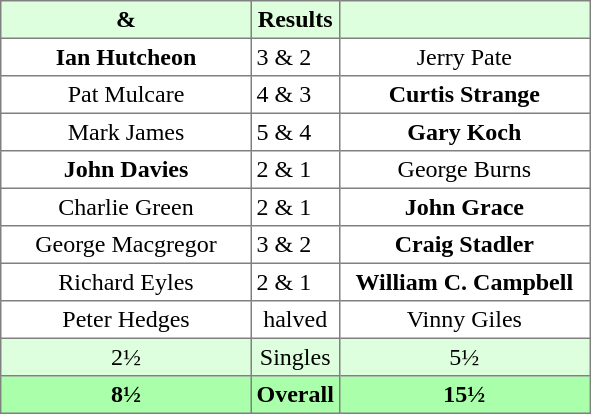<table border="1" cellpadding="3" style="border-collapse: collapse; text-align:center;">
<tr style="background:#ddffdd;">
<th width=160> & </th>
<th>Results</th>
<th width=160></th>
</tr>
<tr>
<td><strong>Ian Hutcheon</strong></td>
<td align=left> 3 & 2</td>
<td>Jerry Pate</td>
</tr>
<tr>
<td>Pat Mulcare</td>
<td align=left> 4 & 3</td>
<td><strong>Curtis Strange</strong></td>
</tr>
<tr>
<td>Mark James</td>
<td align=left> 5 & 4</td>
<td><strong>Gary Koch</strong></td>
</tr>
<tr>
<td><strong>John Davies</strong></td>
<td align=left> 2 & 1</td>
<td>George Burns</td>
</tr>
<tr>
<td>Charlie Green</td>
<td align=left> 2 & 1</td>
<td><strong>John Grace</strong></td>
</tr>
<tr>
<td>George Macgregor</td>
<td align=left> 3 & 2</td>
<td><strong>Craig Stadler</strong></td>
</tr>
<tr>
<td>Richard Eyles</td>
<td align=left> 2 & 1</td>
<td><strong>William C. Campbell</strong></td>
</tr>
<tr>
<td>Peter Hedges</td>
<td>halved</td>
<td>Vinny Giles</td>
</tr>
<tr style="background:#ddffdd;">
<td>2½</td>
<td>Singles</td>
<td>5½</td>
</tr>
<tr style="background:#aaffaa;">
<th>8½</th>
<th>Overall</th>
<th>15½</th>
</tr>
</table>
